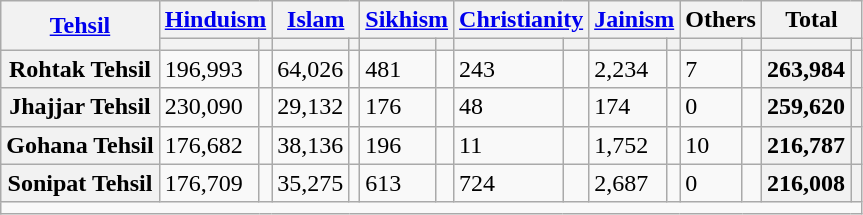<table class="wikitable sortable">
<tr>
<th rowspan="2"><a href='#'>Tehsil</a></th>
<th colspan="2"><a href='#'>Hinduism</a> </th>
<th colspan="2"><a href='#'>Islam</a> </th>
<th colspan="2"><a href='#'>Sikhism</a> </th>
<th colspan="2"><a href='#'>Christianity</a> </th>
<th colspan="2"><a href='#'>Jainism</a> </th>
<th colspan="2">Others</th>
<th colspan="2">Total</th>
</tr>
<tr>
<th><a href='#'></a></th>
<th></th>
<th></th>
<th></th>
<th></th>
<th></th>
<th></th>
<th></th>
<th></th>
<th></th>
<th></th>
<th></th>
<th></th>
<th></th>
</tr>
<tr>
<th>Rohtak Tehsil</th>
<td>196,993</td>
<td></td>
<td>64,026</td>
<td></td>
<td>481</td>
<td></td>
<td>243</td>
<td></td>
<td>2,234</td>
<td></td>
<td>7</td>
<td></td>
<th>263,984</th>
<th></th>
</tr>
<tr>
<th>Jhajjar Tehsil</th>
<td>230,090</td>
<td></td>
<td>29,132</td>
<td></td>
<td>176</td>
<td></td>
<td>48</td>
<td></td>
<td>174</td>
<td></td>
<td>0</td>
<td></td>
<th>259,620</th>
<th></th>
</tr>
<tr>
<th>Gohana Tehsil</th>
<td>176,682</td>
<td></td>
<td>38,136</td>
<td></td>
<td>196</td>
<td></td>
<td>11</td>
<td></td>
<td>1,752</td>
<td></td>
<td>10</td>
<td></td>
<th>216,787</th>
<th></th>
</tr>
<tr>
<th>Sonipat Tehsil</th>
<td>176,709</td>
<td></td>
<td>35,275</td>
<td></td>
<td>613</td>
<td></td>
<td>724</td>
<td></td>
<td>2,687</td>
<td></td>
<td>0</td>
<td></td>
<th>216,008</th>
<th></th>
</tr>
<tr class="sortbottom">
<td colspan="15"></td>
</tr>
</table>
